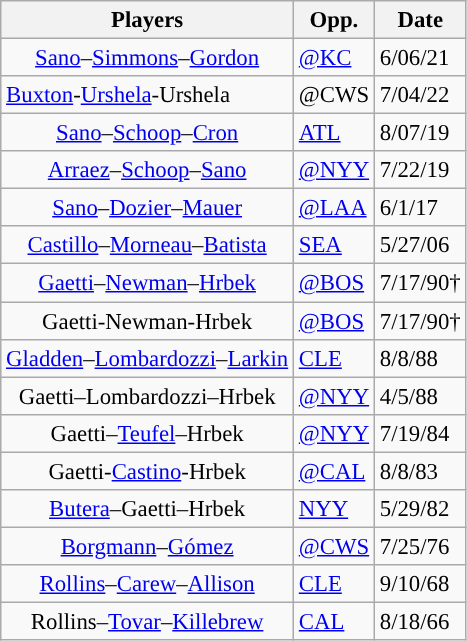<table class="wikitable" style="font-size: 95%; text-align:left;">
<tr>
<th>Players</th>
<th>Opp.</th>
<th>Date</th>
</tr>
<tr>
<td align="center"><a href='#'>Sano</a>–<a href='#'>Simmons</a>–<a href='#'>Gordon</a></td>
<td><a href='#'>@KC</a></td>
<td>6/06/21</td>
</tr>
<tr>
<td><a href='#'>Buxton</a>-<a href='#'>Urshela</a>-Urshela</td>
<td>@CWS</td>
<td>7/04/22</td>
</tr>
<tr>
<td align="center"><a href='#'>Sano</a>–<a href='#'>Schoop</a>–<a href='#'>Cron</a></td>
<td><a href='#'>ATL</a></td>
<td>8/07/19</td>
</tr>
<tr>
<td align="center"><a href='#'>Arraez</a>–<a href='#'>Schoop</a>–<a href='#'>Sano</a></td>
<td><a href='#'>@NYY</a></td>
<td>7/22/19</td>
</tr>
<tr>
<td align="center"><a href='#'>Sano</a>–<a href='#'>Dozier</a>–<a href='#'>Mauer</a></td>
<td><a href='#'>@LAA</a></td>
<td>6/1/17</td>
</tr>
<tr>
<td align="center"><a href='#'>Castillo</a>–<a href='#'>Morneau</a>–<a href='#'>Batista</a></td>
<td><a href='#'>SEA</a></td>
<td>5/27/06</td>
</tr>
<tr>
<td align="center"><a href='#'>Gaetti</a>–<a href='#'>Newman</a>–<a href='#'>Hrbek</a></td>
<td><a href='#'>@BOS</a></td>
<td>7/17/90†</td>
</tr>
<tr>
<td align="center">Gaetti-Newman-Hrbek</td>
<td><a href='#'>@BOS</a></td>
<td>7/17/90†</td>
</tr>
<tr>
<td align="center"><a href='#'>Gladden</a>–<a href='#'>Lombardozzi</a>–<a href='#'>Larkin</a></td>
<td><a href='#'>CLE</a></td>
<td>8/8/88</td>
</tr>
<tr>
<td align="center">Gaetti–Lombardozzi–Hrbek</td>
<td><a href='#'>@NYY</a></td>
<td>4/5/88</td>
</tr>
<tr>
<td align="center">Gaetti–<a href='#'>Teufel</a>–Hrbek</td>
<td><a href='#'>@NYY</a></td>
<td>7/19/84</td>
</tr>
<tr>
<td align="center">Gaetti-<a href='#'>Castino</a>-Hrbek</td>
<td><a href='#'>@CAL</a></td>
<td>8/8/83</td>
</tr>
<tr>
<td align="center"><a href='#'>Butera</a>–Gaetti–Hrbek</td>
<td><a href='#'>NYY</a></td>
<td>5/29/82</td>
</tr>
<tr>
<td align="center"><a href='#'>Borgmann</a>–<a href='#'>Gómez</a></td>
<td><a href='#'>@CWS</a></td>
<td>7/25/76</td>
</tr>
<tr>
<td align="center"><a href='#'>Rollins</a>–<a href='#'>Carew</a>–<a href='#'>Allison</a></td>
<td><a href='#'>CLE</a></td>
<td>9/10/68</td>
</tr>
<tr>
<td align="center">Rollins–<a href='#'>Tovar</a>–<a href='#'>Killebrew</a></td>
<td><a href='#'>CAL</a></td>
<td>8/18/66</td>
</tr>
</table>
